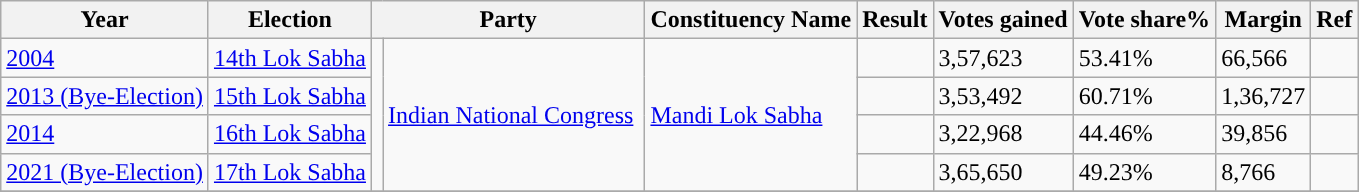<table class="wikitable">
<tr>
<th>Year</th>
<th>Election</th>
<th colspan="2">Party</th>
<th>Constituency Name</th>
<th>Result</th>
<th>Votes gained</th>
<th>Vote share%</th>
<th>Margin</th>
<th>Ref</th>
</tr>
<tr>
<td><a href='#'>2004</a></td>
<td><a href='#'>14th Lok Sabha</a></td>
<td rowspan="4" style="background-color: "></td>
<td rowspan="4"><a href='#'>Indian National Congress</a> </td>
<td rowspan="4"><a href='#'>Mandi Lok Sabha</a></td>
<td></td>
<td>3,57,623</td>
<td>53.41%</td>
<td>66,566</td>
<td></td>
</tr>
<tr>
<td><a href='#'>2013 (Bye-Election)</a></td>
<td><a href='#'>15th Lok Sabha</a></td>
<td></td>
<td>3,53,492</td>
<td>60.71%</td>
<td>1,36,727</td>
<td></td>
</tr>
<tr>
<td><a href='#'>2014</a></td>
<td><a href='#'>16th Lok Sabha</a></td>
<td></td>
<td>3,22,968</td>
<td>44.46%</td>
<td>39,856</td>
<td></td>
</tr>
<tr>
<td><a href='#'>2021 (Bye-Election)</a></td>
<td><a href='#'>17th Lok Sabha</a></td>
<td></td>
<td>3,65,650</td>
<td>49.23%</td>
<td>8,766</td>
<td></td>
</tr>
<tr>
</tr>
</table>
